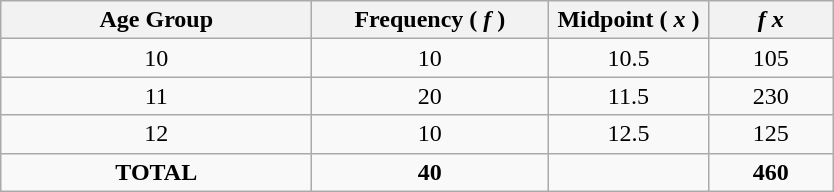<table class="wikitable" style="text-align: center;">
<tr>
<th>Age Group</th>
<th>Frequency (<em> f </em>)</th>
<th>Midpoint ( <em>x</em> )</th>
<th><em>f x</em></th>
</tr>
<tr>
<td width="200">10</td>
<td width="150">10</td>
<td width="100">10.5</td>
<td width="75">105</td>
</tr>
<tr>
<td>11</td>
<td>20</td>
<td>11.5</td>
<td>230</td>
</tr>
<tr>
<td>12</td>
<td>10</td>
<td>12.5</td>
<td>125</td>
</tr>
<tr>
<td><strong>TOTAL</strong></td>
<td><strong>40</strong></td>
<td></td>
<td><strong>460</strong></td>
</tr>
</table>
